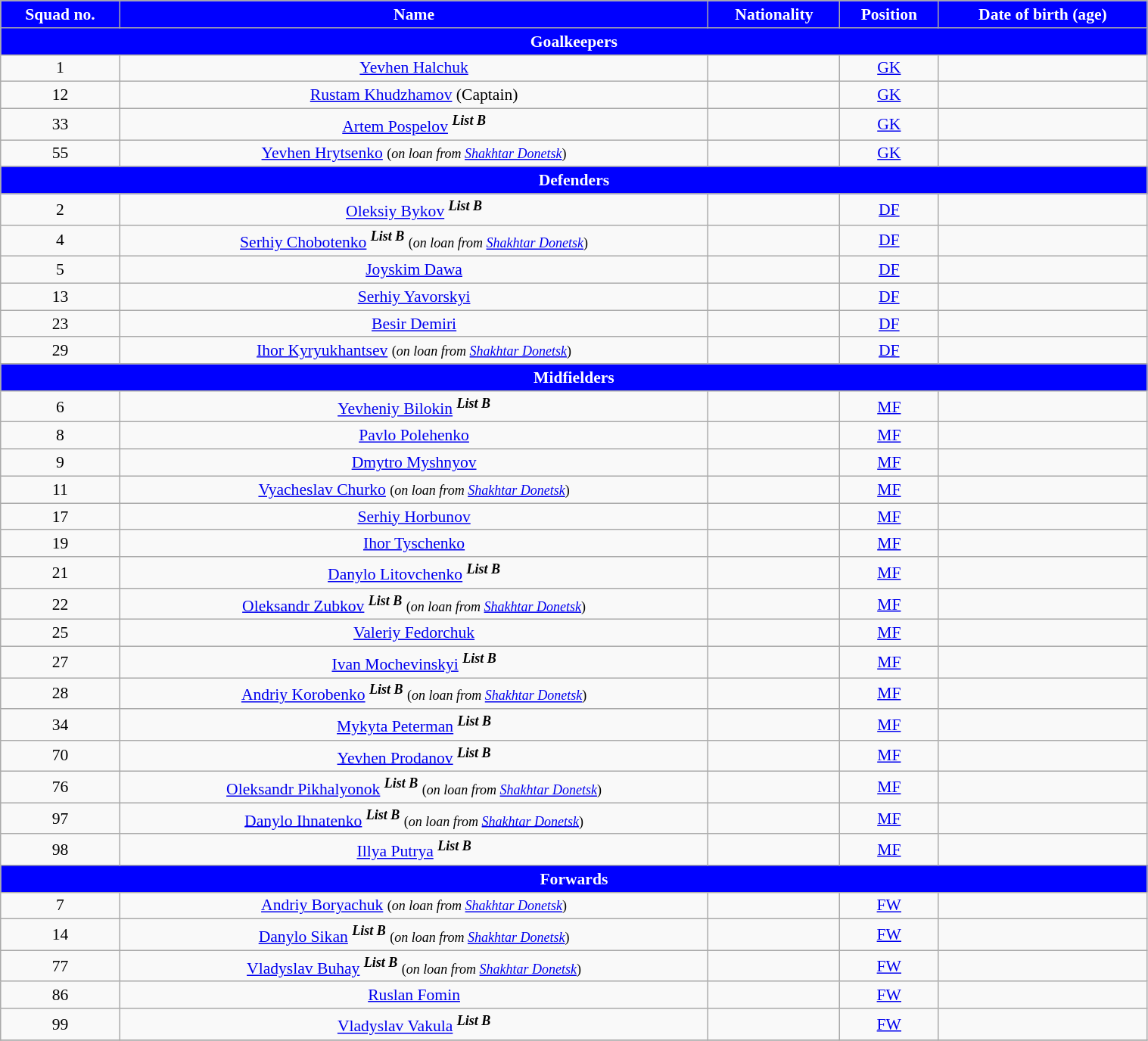<table class="wikitable" style="text-align:center; font-size:90%; width:80%">
<tr>
<th style="background:#0000ff; color:white; text-align:center">Squad no.</th>
<th style="background:#0000ff; color:white; text-align:center">Name</th>
<th style="background:#0000ff; color:white; text-align:center">Nationality</th>
<th style="background:#0000ff; color:white; text-align:center">Position</th>
<th style="background:#0000ff; color:white; text-align:center">Date of birth (age)</th>
</tr>
<tr>
<th colspan="6" style="background:#0000ff; color:white; text-align:center">Goalkeepers</th>
</tr>
<tr>
<td>1</td>
<td><a href='#'>Yevhen Halchuk</a></td>
<td></td>
<td><a href='#'>GK</a></td>
<td></td>
</tr>
<tr>
<td>12</td>
<td><a href='#'>Rustam Khudzhamov</a> (Captain)</td>
<td></td>
<td><a href='#'>GK</a></td>
<td></td>
</tr>
<tr>
<td>33</td>
<td><a href='#'>Artem Pospelov</a> <sup><strong><em>List B</em></strong></sup></td>
<td></td>
<td><a href='#'>GK</a></td>
<td></td>
</tr>
<tr>
<td>55</td>
<td><a href='#'>Yevhen Hrytsenko</a> <small> (<em>on loan from <a href='#'>Shakhtar Donetsk</a></em>)</small></td>
<td></td>
<td><a href='#'>GK</a></td>
<td></td>
</tr>
<tr>
<th colspan="6" style="background:#0000ff; color:white; text-align:center">Defenders</th>
</tr>
<tr>
<td>2</td>
<td><a href='#'>Oleksiy Bykov</a> <sup><strong><em>List B</em></strong></sup></td>
<td></td>
<td><a href='#'>DF</a></td>
<td></td>
</tr>
<tr>
<td>4</td>
<td><a href='#'>Serhiy Chobotenko</a> <sup><strong><em>List B</em></strong></sup> <small> (<em>on loan from <a href='#'>Shakhtar Donetsk</a></em>)</small></td>
<td></td>
<td><a href='#'>DF</a></td>
<td></td>
</tr>
<tr>
<td>5</td>
<td><a href='#'>Joyskim Dawa</a></td>
<td></td>
<td><a href='#'>DF</a></td>
<td></td>
</tr>
<tr>
<td>13</td>
<td><a href='#'>Serhiy Yavorskyi</a></td>
<td></td>
<td><a href='#'>DF</a></td>
<td></td>
</tr>
<tr>
<td>23</td>
<td><a href='#'>Besir Demiri</a></td>
<td></td>
<td><a href='#'>DF</a></td>
<td></td>
</tr>
<tr>
<td>29</td>
<td><a href='#'>Ihor Kyryukhantsev</a> <small> (<em>on loan from <a href='#'>Shakhtar Donetsk</a></em>)</small></td>
<td></td>
<td><a href='#'>DF</a></td>
<td></td>
</tr>
<tr>
<th colspan="6" style="background:#0000ff; color:white; text-align:center">Midfielders</th>
</tr>
<tr>
<td>6</td>
<td><a href='#'>Yevheniy Bilokin</a> <sup><strong><em>List B</em></strong></sup></td>
<td></td>
<td><a href='#'>MF</a></td>
<td></td>
</tr>
<tr>
<td>8</td>
<td><a href='#'>Pavlo Polehenko</a></td>
<td></td>
<td><a href='#'>MF</a></td>
<td></td>
</tr>
<tr>
<td>9</td>
<td><a href='#'>Dmytro Myshnyov</a></td>
<td></td>
<td><a href='#'>MF</a></td>
<td></td>
</tr>
<tr>
<td>11</td>
<td><a href='#'>Vyacheslav Churko</a> <small> (<em>on loan from <a href='#'>Shakhtar Donetsk</a></em>)</small></td>
<td></td>
<td><a href='#'>MF</a></td>
<td></td>
</tr>
<tr>
<td>17</td>
<td><a href='#'>Serhiy Horbunov</a></td>
<td></td>
<td><a href='#'>MF</a></td>
<td></td>
</tr>
<tr>
<td>19</td>
<td><a href='#'>Ihor Tyschenko</a></td>
<td></td>
<td><a href='#'>MF</a></td>
<td></td>
</tr>
<tr>
<td>21</td>
<td><a href='#'>Danylo Litovchenko</a> <sup><strong><em>List B</em></strong></sup></td>
<td></td>
<td><a href='#'>MF</a></td>
<td></td>
</tr>
<tr>
<td>22</td>
<td><a href='#'>Oleksandr Zubkov</a> <sup><strong><em>List B</em></strong></sup> <small> (<em>on loan from <a href='#'>Shakhtar Donetsk</a></em>)</small></td>
<td></td>
<td><a href='#'>MF</a></td>
<td></td>
</tr>
<tr>
<td>25</td>
<td><a href='#'>Valeriy Fedorchuk</a></td>
<td></td>
<td><a href='#'>MF</a></td>
<td></td>
</tr>
<tr>
<td>27</td>
<td><a href='#'>Ivan Mochevinskyi</a> <sup><strong><em>List B</em></strong></sup></td>
<td></td>
<td><a href='#'>MF</a></td>
<td></td>
</tr>
<tr>
<td>28</td>
<td><a href='#'>Andriy Korobenko</a> <sup><strong><em>List B</em></strong></sup> <small> (<em>on loan from <a href='#'>Shakhtar Donetsk</a></em>)</small></td>
<td></td>
<td><a href='#'>MF</a></td>
<td></td>
</tr>
<tr>
<td>34</td>
<td><a href='#'>Mykyta Peterman</a> <sup><strong><em>List B</em></strong></sup></td>
<td></td>
<td><a href='#'>MF</a></td>
<td></td>
</tr>
<tr>
<td>70</td>
<td><a href='#'>Yevhen Prodanov</a> <sup><strong><em>List B</em></strong></sup></td>
<td></td>
<td><a href='#'>MF</a></td>
<td></td>
</tr>
<tr>
<td>76</td>
<td><a href='#'>Oleksandr Pikhalyonok</a> <sup><strong><em>List B</em></strong></sup> <small> (<em>on loan from <a href='#'>Shakhtar Donetsk</a></em>)</small></td>
<td></td>
<td><a href='#'>MF</a></td>
<td></td>
</tr>
<tr>
<td>97</td>
<td><a href='#'>Danylo Ihnatenko</a> <sup><strong><em>List B</em></strong></sup> <small> (<em>on loan from <a href='#'>Shakhtar Donetsk</a></em>)</small></td>
<td></td>
<td><a href='#'>MF</a></td>
<td></td>
</tr>
<tr>
<td>98</td>
<td><a href='#'>Illya Putrya</a> <sup><strong><em>List B</em></strong></sup></td>
<td></td>
<td><a href='#'>MF</a></td>
<td></td>
</tr>
<tr>
<th colspan="7" style="background:#0000ff; color:white; text-align:center">Forwards</th>
</tr>
<tr>
<td>7</td>
<td><a href='#'>Andriy Boryachuk</a> <small> (<em>on loan from <a href='#'>Shakhtar Donetsk</a></em>)</small></td>
<td></td>
<td><a href='#'>FW</a></td>
<td></td>
</tr>
<tr>
<td>14</td>
<td><a href='#'>Danylo Sikan</a> <sup><strong><em>List B</em></strong></sup> <small> (<em>on loan from <a href='#'>Shakhtar Donetsk</a></em>)</small></td>
<td></td>
<td><a href='#'>FW</a></td>
<td></td>
</tr>
<tr>
<td>77</td>
<td><a href='#'>Vladyslav Buhay</a> <sup><strong><em>List B</em></strong></sup> <small> (<em>on loan from <a href='#'>Shakhtar Donetsk</a></em>)</small></td>
<td></td>
<td><a href='#'>FW</a></td>
<td></td>
</tr>
<tr>
<td>86</td>
<td><a href='#'>Ruslan Fomin</a></td>
<td></td>
<td><a href='#'>FW</a></td>
<td></td>
</tr>
<tr>
<td>99</td>
<td><a href='#'>Vladyslav Vakula</a> <sup><strong><em>List B</em></strong></sup></td>
<td></td>
<td><a href='#'>FW</a></td>
<td></td>
</tr>
<tr>
</tr>
</table>
